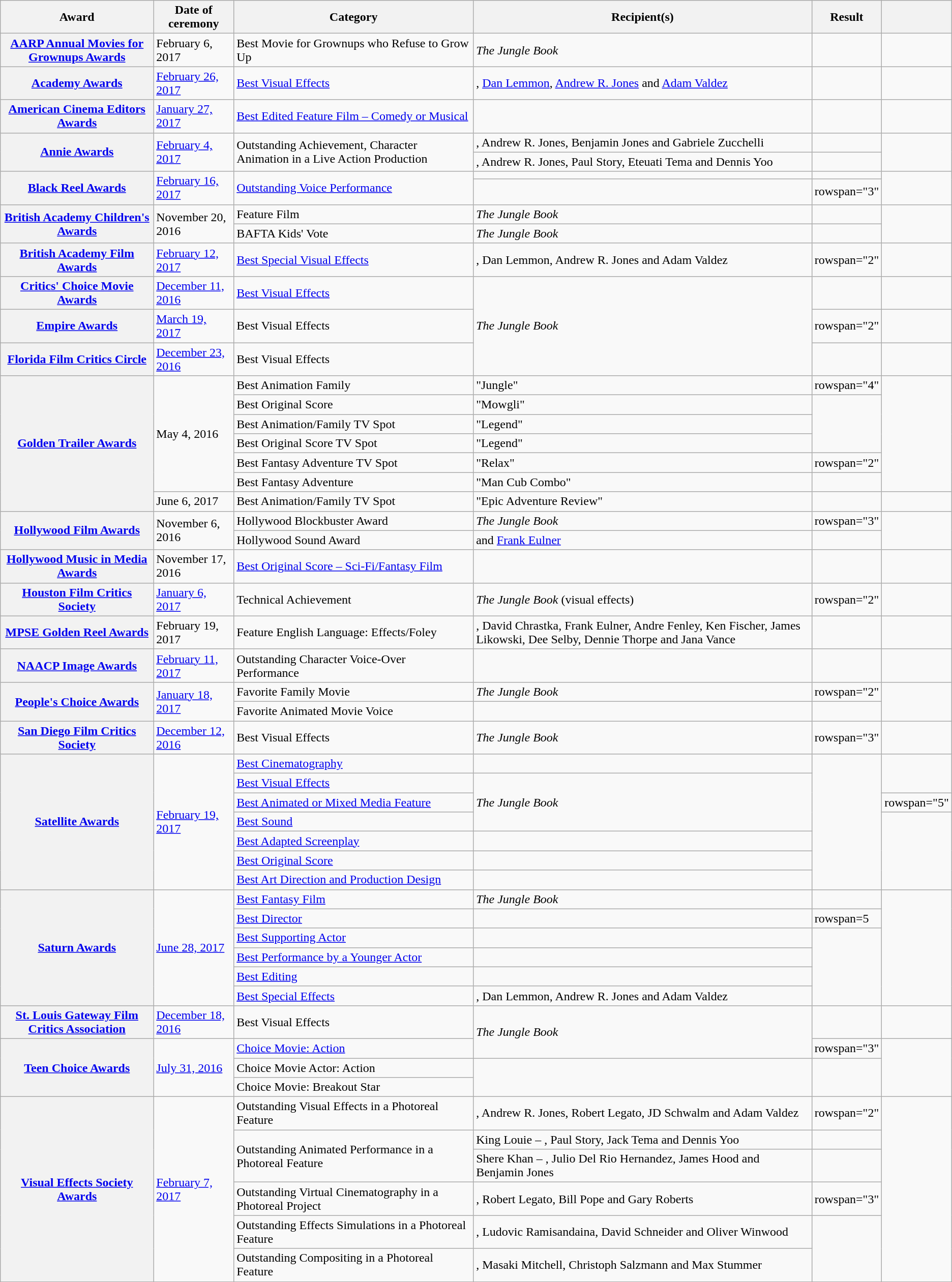<table class="wikitable plainrowheaders sortable">
<tr>
<th scope="col">Award</th>
<th scope="col">Date of ceremony</th>
<th scope="col">Category</th>
<th scope="col">Recipient(s)</th>
<th scope="col">Result</th>
<th scope="col" class="unsortable"></th>
</tr>
<tr>
<th scope="row"><a href='#'>AARP Annual Movies for Grownups Awards</a></th>
<td>February 6, 2017</td>
<td>Best Movie for Grownups who Refuse to Grow Up</td>
<td><em>The Jungle Book</em></td>
<td></td>
<td style="text-align:center;"></td>
</tr>
<tr>
<th scope="row"><a href='#'>Academy Awards</a></th>
<td><a href='#'>February 26, 2017</a></td>
<td><a href='#'>Best Visual Effects</a></td>
<td>, <a href='#'>Dan Lemmon</a>, <a href='#'>Andrew R. Jones</a> and <a href='#'>Adam Valdez</a></td>
<td></td>
<td style="text-align:center;"></td>
</tr>
<tr>
<th scope="row"><a href='#'>American Cinema Editors Awards</a></th>
<td><a href='#'>January 27, 2017</a></td>
<td><a href='#'>Best Edited Feature Film – Comedy or Musical</a></td>
<td></td>
<td></td>
<td style="text-align:center;"></td>
</tr>
<tr>
<th scope="row" rowspan="2"><a href='#'>Annie Awards</a></th>
<td rowspan="2"><a href='#'>February 4, 2017</a></td>
<td rowspan="2">Outstanding Achievement, Character Animation in a Live Action Production</td>
<td>, Andrew R. Jones, Benjamin Jones and Gabriele Zucchelli</td>
<td></td>
<td rowspan="2" style="text-align:center;"></td>
</tr>
<tr>
<td>, Andrew R. Jones, Paul Story, Eteuati Tema and Dennis Yoo</td>
<td></td>
</tr>
<tr>
<th scope="row" rowspan="2"><a href='#'>Black Reel Awards</a></th>
<td rowspan="2"><a href='#'>February 16, 2017</a></td>
<td rowspan="2"><a href='#'>Outstanding Voice Performance</a></td>
<td></td>
<td></td>
<td rowspan="2" style="text-align:center;"></td>
</tr>
<tr>
<td></td>
<td>rowspan="3" </td>
</tr>
<tr>
<th scope="row" rowspan="2"><a href='#'>British Academy Children's Awards</a></th>
<td rowspan="2">November 20, 2016</td>
<td>Feature Film</td>
<td><em>The Jungle Book</em></td>
<td style="text-align:center;"><br></td>
</tr>
<tr>
<td>BAFTA Kids' Vote</td>
<td><em>The Jungle Book</em></td>
<td style="text-align:center;"></td>
</tr>
<tr>
<th scope="row"><a href='#'>British Academy Film Awards</a></th>
<td><a href='#'>February 12, 2017</a></td>
<td><a href='#'>Best Special Visual Effects</a></td>
<td>, Dan Lemmon, Andrew R. Jones and Adam Valdez</td>
<td>rowspan="2" </td>
<td style="text-align:center;"><br></td>
</tr>
<tr>
<th scope="row"><a href='#'>Critics' Choice Movie Awards</a></th>
<td><a href='#'>December 11, 2016</a></td>
<td><a href='#'>Best Visual Effects</a></td>
<td rowspan="3"><em>The Jungle Book</em></td>
<td style="text-align:center;"></td>
</tr>
<tr>
<th scope="row"><a href='#'>Empire Awards</a></th>
<td><a href='#'>March 19, 2017</a></td>
<td>Best Visual Effects</td>
<td>rowspan="2" </td>
<td style="text-align:center;"></td>
</tr>
<tr>
<th scope="row"><a href='#'>Florida Film Critics Circle</a></th>
<td><a href='#'>December 23, 2016</a></td>
<td>Best Visual Effects</td>
<td style="text-align:center;"></td>
</tr>
<tr>
<th scope="row" rowspan="7"><a href='#'>Golden Trailer Awards</a></th>
<td rowspan="6">May 4, 2016</td>
<td>Best Animation Family</td>
<td>"Jungle"</td>
<td>rowspan="4" </td>
<td rowspan="6" style="text-align:center;"><br></td>
</tr>
<tr>
<td>Best Original Score</td>
<td>"Mowgli"</td>
</tr>
<tr>
<td>Best Animation/Family TV Spot</td>
<td>"Legend"</td>
</tr>
<tr>
<td>Best Original Score TV Spot</td>
<td>"Legend"</td>
</tr>
<tr>
<td>Best Fantasy Adventure TV Spot</td>
<td>"Relax"</td>
<td>rowspan="2" </td>
</tr>
<tr>
<td>Best Fantasy Adventure</td>
<td>"Man Cub Combo"</td>
</tr>
<tr>
<td>June 6, 2017</td>
<td>Best Animation/Family TV Spot</td>
<td>"Epic Adventure Review"</td>
<td></td>
<td style="text-align:center;"><br></td>
</tr>
<tr>
<th scope="row" rowspan="2"><a href='#'>Hollywood Film Awards</a></th>
<td rowspan="2">November 6, 2016</td>
<td>Hollywood Blockbuster Award</td>
<td><em>The Jungle Book</em></td>
<td>rowspan="3" </td>
<td rowspan="2" style="text-align:center;"></td>
</tr>
<tr>
<td>Hollywood Sound Award</td>
<td> and <a href='#'>Frank Eulner</a></td>
</tr>
<tr>
<th scope="row"><a href='#'>Hollywood Music in Media Awards</a></th>
<td>November 17, 2016</td>
<td><a href='#'>Best Original Score – Sci-Fi/Fantasy Film</a></td>
<td></td>
<td style="text-align:center;"><br></td>
</tr>
<tr>
<th scope="row"><a href='#'>Houston Film Critics Society</a></th>
<td><a href='#'>January 6, 2017</a></td>
<td>Technical Achievement</td>
<td><em>The Jungle Book</em> (visual effects)</td>
<td>rowspan="2" </td>
<td style="text-align:center;"><br></td>
</tr>
<tr>
<th scope="row"><a href='#'>MPSE Golden Reel Awards</a></th>
<td>February 19, 2017</td>
<td>Feature English Language: Effects/Foley</td>
<td>, David Chrastka, Frank Eulner, Andre Fenley, Ken Fischer, James Likowski, Dee Selby, Dennie Thorpe and Jana Vance</td>
<td style="text-align:center;"></td>
</tr>
<tr>
<th scope="row"><a href='#'>NAACP Image Awards</a></th>
<td><a href='#'>February 11, 2017</a></td>
<td>Outstanding Character Voice-Over Performance</td>
<td></td>
<td></td>
<td style="text-align:center;"></td>
</tr>
<tr>
<th scope="row" rowspan="2"><a href='#'>People's Choice Awards</a></th>
<td rowspan="2"><a href='#'>January 18, 2017</a></td>
<td>Favorite Family Movie</td>
<td><em>The Jungle Book</em></td>
<td>rowspan="2" </td>
<td rowspan="2" style="text-align:center;"></td>
</tr>
<tr>
<td>Favorite Animated Movie Voice</td>
<td></td>
</tr>
<tr>
<th scope="row"><a href='#'>San Diego Film Critics Society</a></th>
<td><a href='#'>December 12, 2016</a></td>
<td>Best Visual Effects</td>
<td><em>The Jungle Book</em></td>
<td>rowspan="3" </td>
<td style="text-align:center;"><br></td>
</tr>
<tr>
<th scope="row" rowspan="7"><a href='#'>Satellite Awards</a></th>
<td rowspan="7"><a href='#'>February 19, 2017</a></td>
<td><a href='#'>Best Cinematography</a></td>
<td></td>
<td rowspan="7" style="text-align:center;"></td>
</tr>
<tr>
<td><a href='#'>Best Visual Effects</a></td>
<td rowspan="3"><em>The Jungle Book</em></td>
</tr>
<tr>
<td><a href='#'>Best Animated or Mixed Media Feature</a></td>
<td>rowspan="5" </td>
</tr>
<tr>
<td><a href='#'>Best Sound</a></td>
</tr>
<tr>
<td><a href='#'>Best Adapted Screenplay</a></td>
<td></td>
</tr>
<tr>
<td><a href='#'>Best Original Score</a></td>
<td></td>
</tr>
<tr>
<td><a href='#'>Best Art Direction and Production Design</a></td>
<td></td>
</tr>
<tr>
<th scope="row" rowspan="6"><a href='#'>Saturn Awards</a></th>
<td rowspan="6"><a href='#'>June 28, 2017</a></td>
<td><a href='#'>Best Fantasy Film</a></td>
<td><em>The Jungle Book</em></td>
<td></td>
<td rowspan="6" style="text-align:center;"><br></td>
</tr>
<tr>
<td><a href='#'>Best Director</a></td>
<td></td>
<td>rowspan=5 </td>
</tr>
<tr>
<td><a href='#'>Best Supporting Actor</a></td>
<td></td>
</tr>
<tr>
<td><a href='#'>Best Performance by a Younger Actor</a></td>
<td></td>
</tr>
<tr>
<td><a href='#'>Best Editing</a></td>
<td></td>
</tr>
<tr>
<td><a href='#'>Best Special Effects</a></td>
<td>, Dan Lemmon, Andrew R. Jones and Adam Valdez</td>
</tr>
<tr>
<th scope="row"><a href='#'>St. Louis Gateway Film Critics Association</a></th>
<td><a href='#'>December 18, 2016</a></td>
<td>Best Visual Effects</td>
<td rowspan="2"><em>The Jungle Book</em></td>
<td></td>
<td style="text-align:center;"></td>
</tr>
<tr>
<th scope="row" rowspan="3"><a href='#'>Teen Choice Awards</a></th>
<td rowspan="3"><a href='#'>July 31, 2016</a></td>
<td><a href='#'>Choice Movie: Action</a></td>
<td>rowspan="3" </td>
<td rowspan="3" style="text-align:center;"></td>
</tr>
<tr>
<td>Choice Movie Actor: Action</td>
<td rowspan="2"></td>
</tr>
<tr>
<td>Choice Movie: Breakout Star</td>
</tr>
<tr>
<th scope="row" rowspan="6"><a href='#'>Visual Effects Society Awards</a></th>
<td rowspan="6"><a href='#'>February 7, 2017</a></td>
<td>Outstanding Visual Effects in a Photoreal Feature</td>
<td>, Andrew R. Jones, Robert Legato, JD Schwalm and Adam Valdez</td>
<td>rowspan="2" </td>
<td rowspan="6" style="text-align:center;"></td>
</tr>
<tr>
<td rowspan="2">Outstanding Animated Performance in a Photoreal Feature</td>
<td>King Louie – , Paul Story, Jack Tema and Dennis Yoo</td>
</tr>
<tr>
<td>Shere Khan – , Julio Del Rio Hernandez, James Hood and Benjamin Jones</td>
<td></td>
</tr>
<tr>
<td>Outstanding Virtual Cinematography in a Photoreal Project</td>
<td>, Robert Legato, Bill Pope and Gary Roberts</td>
<td>rowspan="3" </td>
</tr>
<tr>
<td>Outstanding Effects Simulations in a Photoreal Feature</td>
<td>, Ludovic Ramisandaina, David Schneider and Oliver Winwood</td>
</tr>
<tr>
<td>Outstanding Compositing in a Photoreal Feature</td>
<td>, Masaki Mitchell, Christoph Salzmann and Max Stummer</td>
</tr>
<tr>
</tr>
</table>
